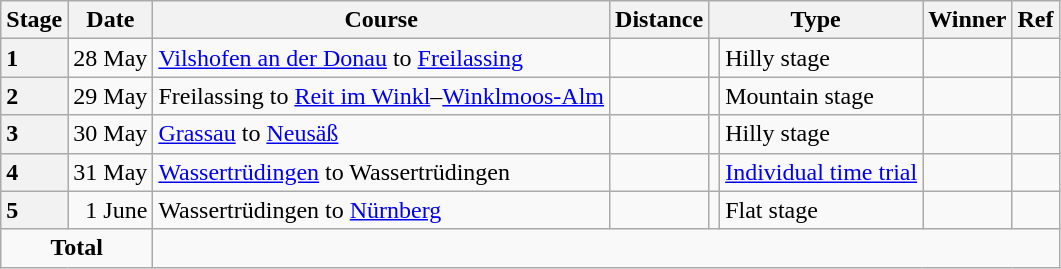<table class="wikitable">
<tr>
<th>Stage</th>
<th>Date</th>
<th>Course</th>
<th>Distance</th>
<th colspan="2">Type</th>
<th>Winner</th>
<th>Ref</th>
</tr>
<tr>
<th style="text-align:left">1</th>
<td align=right>28 May</td>
<td><a href='#'>Vilshofen an der Donau</a> to <a href='#'>Freilassing</a></td>
<td style="text-align:center;"></td>
<td></td>
<td>Hilly stage</td>
<td></td>
<td></td>
</tr>
<tr>
<th style="text-align:left">2</th>
<td align=right>29 May</td>
<td>Freilassing to <a href='#'>Reit im Winkl</a>–<a href='#'>Winklmoos-Alm</a></td>
<td style="text-align:center;"></td>
<td></td>
<td>Mountain stage</td>
<td></td>
<td></td>
</tr>
<tr>
<th style="text-align:left">3</th>
<td align=right>30 May</td>
<td><a href='#'>Grassau</a> to <a href='#'>Neusäß</a></td>
<td style="text-align:center;"></td>
<td></td>
<td>Hilly stage</td>
<td></td>
<td></td>
</tr>
<tr>
<th style="text-align:left">4</th>
<td align=right>31 May</td>
<td><a href='#'>Wassertrüdingen</a> to Wassertrüdingen</td>
<td style="text-align:center;"></td>
<td></td>
<td><a href='#'>Individual time trial</a></td>
<td></td>
<td></td>
</tr>
<tr>
<th style="text-align:left">5</th>
<td align=right>1 June</td>
<td>Wassertrüdingen to <a href='#'>Nürnberg</a></td>
<td style="text-align:center;"></td>
<td></td>
<td>Flat stage</td>
<td></td>
<td></td>
</tr>
<tr>
<td colspan="2" style="text-align:center;"><strong>Total</strong></td>
<td colspan="6" style="text-align:center;"></td>
</tr>
</table>
